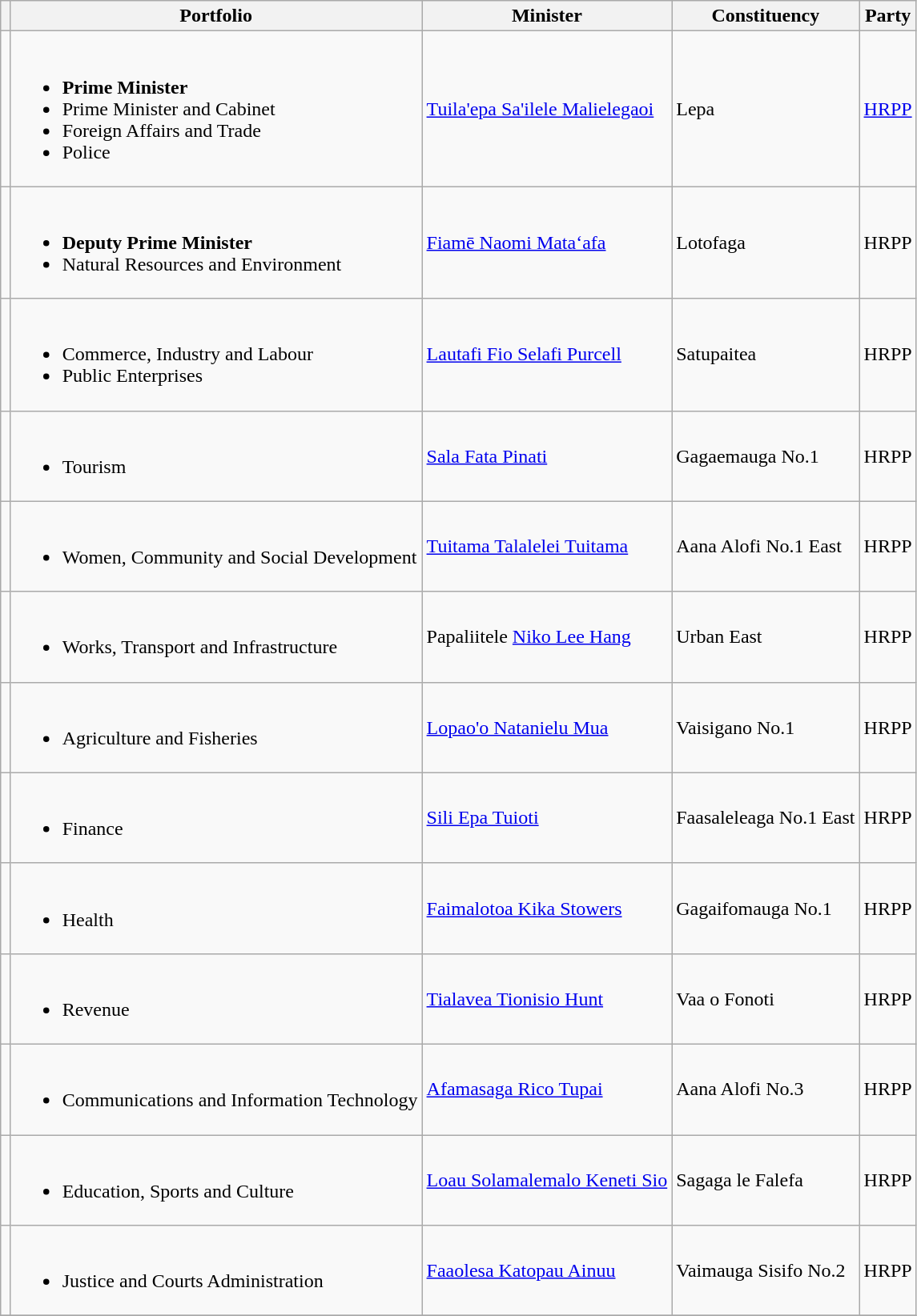<table class="wikitable">
<tr>
<th width="1%"></th>
<th>Portfolio</th>
<th>Minister</th>
<th>Constituency</th>
<th>Party</th>
</tr>
<tr>
<td bgcolor=></td>
<td><br><ul><li><strong>Prime Minister</strong></li><li>Prime Minister and Cabinet</li><li>Foreign Affairs and Trade</li><li>Police</li></ul></td>
<td><a href='#'>Tuila'epa Sa'ilele Malielegaoi</a></td>
<td>Lepa</td>
<td><a href='#'>HRPP</a></td>
</tr>
<tr>
<td bgcolor=></td>
<td><br><ul><li><strong>Deputy Prime Minister</strong></li><li>Natural Resources and Environment</li></ul></td>
<td><a href='#'>Fiamē Naomi Mata‘afa</a></td>
<td>Lotofaga</td>
<td>HRPP</td>
</tr>
<tr>
<td bgcolor=></td>
<td><br><ul><li>Commerce, Industry and Labour</li><li>Public Enterprises</li></ul></td>
<td><a href='#'>Lautafi Fio Selafi Purcell</a></td>
<td>Satupaitea</td>
<td>HRPP</td>
</tr>
<tr>
<td bgcolor=></td>
<td><br><ul><li>Tourism</li></ul></td>
<td><a href='#'>Sala Fata Pinati</a></td>
<td>Gagaemauga No.1</td>
<td>HRPP</td>
</tr>
<tr>
<td bgcolor=></td>
<td><br><ul><li>Women, Community and Social Development</li></ul></td>
<td><a href='#'>Tuitama Talalelei Tuitama</a></td>
<td>Aana Alofi No.1 East</td>
<td>HRPP</td>
</tr>
<tr>
<td bgcolor=></td>
<td><br><ul><li>Works, Transport and Infrastructure</li></ul></td>
<td>Papaliitele <a href='#'>Niko Lee Hang</a></td>
<td>Urban East</td>
<td>HRPP</td>
</tr>
<tr>
<td bgcolor=></td>
<td><br><ul><li>Agriculture and Fisheries</li></ul></td>
<td><a href='#'>Lopao'o Natanielu Mua</a></td>
<td>Vaisigano No.1</td>
<td>HRPP</td>
</tr>
<tr>
<td bgcolor=></td>
<td><br><ul><li>Finance</li></ul></td>
<td><a href='#'>Sili Epa Tuioti</a></td>
<td>Faasaleleaga No.1 East</td>
<td>HRPP</td>
</tr>
<tr>
<td bgcolor=></td>
<td><br><ul><li>Health</li></ul></td>
<td><a href='#'>Faimalotoa Kika Stowers</a></td>
<td>Gagaifomauga No.1</td>
<td>HRPP</td>
</tr>
<tr>
<td bgcolor=></td>
<td><br><ul><li>Revenue</li></ul></td>
<td><a href='#'>Tialavea Tionisio Hunt</a></td>
<td>Vaa o Fonoti</td>
<td>HRPP</td>
</tr>
<tr>
<td bgcolor=></td>
<td><br><ul><li>Communications and Information Technology</li></ul></td>
<td><a href='#'>Afamasaga Rico Tupai</a></td>
<td>Aana Alofi No.3</td>
<td>HRPP</td>
</tr>
<tr>
<td bgcolor=></td>
<td><br><ul><li>Education, Sports and Culture</li></ul></td>
<td><a href='#'>Loau Solamalemalo Keneti Sio</a></td>
<td>Sagaga le Falefa</td>
<td>HRPP</td>
</tr>
<tr>
<td bgcolor=></td>
<td><br><ul><li>Justice and Courts Administration</li></ul></td>
<td><a href='#'>Faaolesa Katopau Ainuu</a></td>
<td>Vaimauga Sisifo No.2</td>
<td>HRPP</td>
</tr>
<tr>
</tr>
</table>
